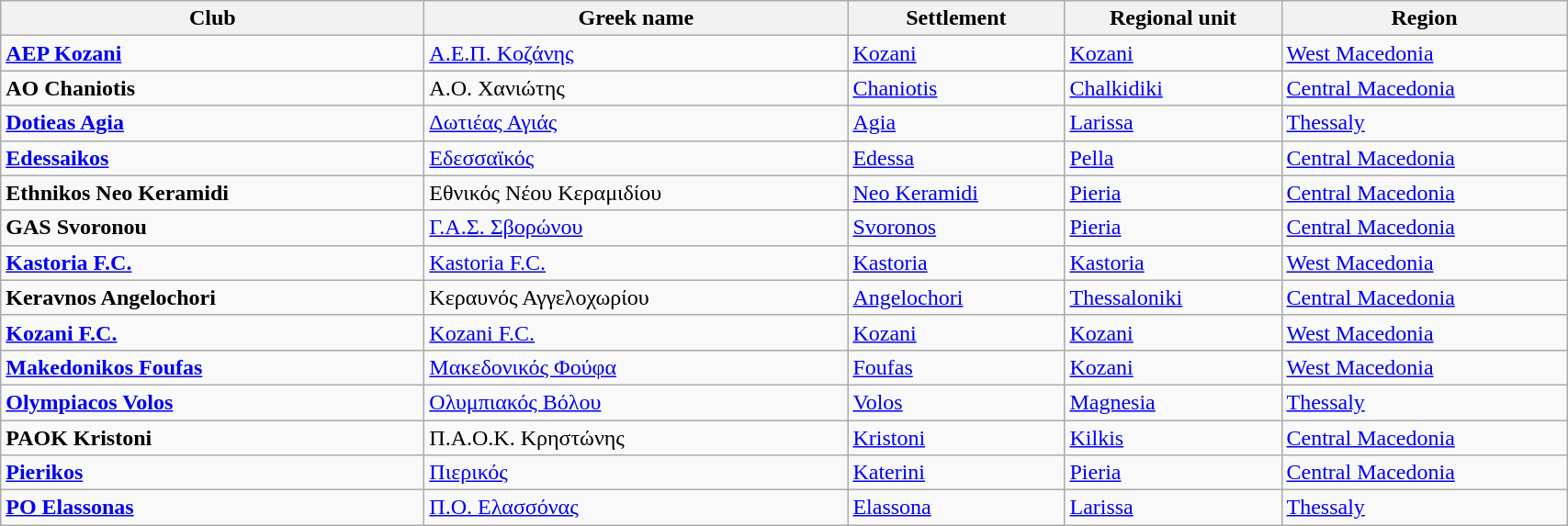<table class="wikitable sortable">
<tr>
<th width="300px">Club</th>
<th width="300px">Greek name</th>
<th width="150px">Settlement</th>
<th width="150px">Regional unit</th>
<th width="200px">Region</th>
</tr>
<tr>
<td><strong><a href='#'>AEP Kozani</a></strong></td>
<td><a href='#'>Α.Ε.Π. Κοζάνης</a></td>
<td><a href='#'>Kozani</a></td>
<td><a href='#'>Kozani</a></td>
<td><a href='#'>West Macedonia</a></td>
</tr>
<tr>
<td><strong>AO Chaniotis</strong></td>
<td>Α.Ο. Χανιώτης</td>
<td><a href='#'>Chaniotis</a></td>
<td><a href='#'>Chalkidiki</a></td>
<td><a href='#'>Central Macedonia</a></td>
</tr>
<tr>
<td><strong><a href='#'>Dotieas Agia</a></strong></td>
<td><a href='#'>Δωτιέας Αγιάς</a></td>
<td><a href='#'>Agia</a></td>
<td><a href='#'>Larissa</a></td>
<td><a href='#'>Thessaly</a></td>
</tr>
<tr>
<td><strong><a href='#'>Edessaikos</a></strong></td>
<td><a href='#'>Εδεσσαϊκός</a></td>
<td><a href='#'>Edessa</a></td>
<td><a href='#'>Pella</a></td>
<td><a href='#'>Central Macedonia</a></td>
</tr>
<tr>
<td><strong>Ethnikos Neo Keramidi</strong></td>
<td>Εθνικός Νέου Κεραμιδίου</td>
<td><a href='#'>Neo Keramidi</a></td>
<td><a href='#'>Pieria</a></td>
<td><a href='#'>Central Macedonia</a></td>
</tr>
<tr>
<td><strong>GAS Svoronou</strong></td>
<td><a href='#'>Γ.Α.Σ. Σβορώνου</a></td>
<td><a href='#'>Svoronos</a></td>
<td><a href='#'>Pieria</a></td>
<td><a href='#'>Central Macedonia</a></td>
</tr>
<tr>
<td><strong><a href='#'>Kastoria F.C.</a></strong></td>
<td><a href='#'>Kastoria F.C.</a></td>
<td><a href='#'>Kastoria</a></td>
<td><a href='#'>Kastoria</a></td>
<td><a href='#'>West Macedonia</a></td>
</tr>
<tr>
<td><strong>Keravnos Angelochori</strong></td>
<td>Κεραυνός Αγγελοχωρίου</td>
<td><a href='#'>Angelochori</a></td>
<td><a href='#'>Thessaloniki</a></td>
<td><a href='#'>Central Macedonia</a></td>
</tr>
<tr>
<td><strong><a href='#'>Kozani F.C.</a></strong></td>
<td><a href='#'>Kozani F.C.</a></td>
<td><a href='#'>Kozani</a></td>
<td><a href='#'>Kozani</a></td>
<td><a href='#'>West Macedonia</a></td>
</tr>
<tr>
<td><strong><a href='#'>Makedonikos Foufas</a></strong></td>
<td><a href='#'>Μακεδονικός Φούφα</a></td>
<td><a href='#'>Foufas</a></td>
<td><a href='#'>Kozani</a></td>
<td><a href='#'>West Macedonia</a></td>
</tr>
<tr>
<td><strong><a href='#'>Olympiacos Volos</a></strong></td>
<td><a href='#'>Ολυμπιακός Βόλου</a></td>
<td><a href='#'>Volos</a></td>
<td><a href='#'>Magnesia</a></td>
<td><a href='#'>Thessaly</a></td>
</tr>
<tr>
<td><strong>PAOK Kristoni</strong></td>
<td>Π.Α.Ο.Κ. Κρηστώνης</td>
<td><a href='#'>Kristoni</a></td>
<td><a href='#'>Kilkis</a></td>
<td><a href='#'>Central Macedonia</a></td>
</tr>
<tr>
<td><strong><a href='#'>Pierikos</a></strong></td>
<td><a href='#'>Πιερικός</a></td>
<td><a href='#'>Katerini</a></td>
<td><a href='#'>Pieria</a></td>
<td><a href='#'>Central Macedonia</a></td>
</tr>
<tr>
<td><strong><a href='#'>PO Elassonas</a></strong></td>
<td><a href='#'>Π.Ο. Ελασσόνας</a></td>
<td><a href='#'>Elassona</a></td>
<td><a href='#'>Larissa</a></td>
<td><a href='#'>Thessaly</a></td>
</tr>
</table>
